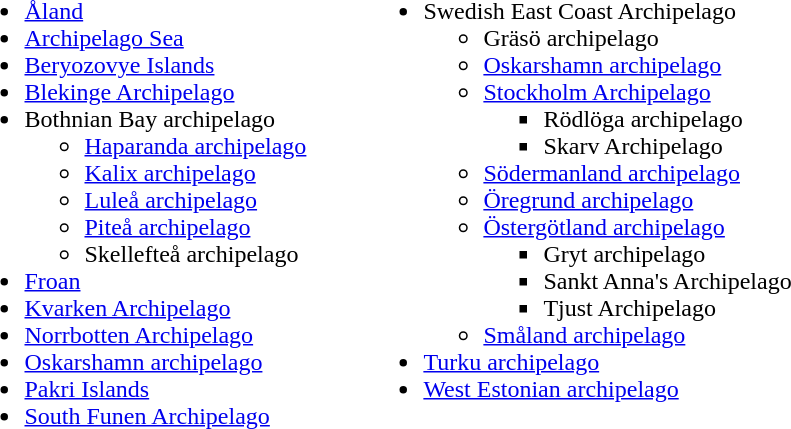<table>
<tr>
<td valign=top><br><ul><li><a href='#'>Åland</a></li><li><a href='#'>Archipelago Sea</a></li><li><a href='#'>Beryozovye Islands</a></li><li><a href='#'>Blekinge Archipelago</a></li><li>Bothnian Bay archipelago<ul><li><a href='#'>Haparanda archipelago</a></li><li><a href='#'>Kalix archipelago</a></li><li><a href='#'>Luleå archipelago</a></li><li><a href='#'>Piteå archipelago</a></li><li>Skellefteå archipelago</li></ul></li><li><a href='#'>Froan</a></li><li><a href='#'>Kvarken Archipelago</a></li><li><a href='#'>Norrbotten Archipelago</a></li><li><a href='#'>Oskarshamn archipelago</a></li><li><a href='#'>Pakri Islands</a></li><li><a href='#'>South Funen Archipelago</a></li></ul></td>
<td width=30></td>
<td valign=top><br><ul><li>Swedish East Coast Archipelago<ul><li>Gräsö archipelago</li><li><a href='#'>Oskarshamn archipelago</a></li><li><a href='#'>Stockholm Archipelago</a><ul><li>Rödlöga archipelago</li><li>Skarv Archipelago</li></ul></li><li><a href='#'>Södermanland archipelago</a></li><li><a href='#'>Öregrund archipelago</a></li><li><a href='#'>Östergötland archipelago</a><ul><li>Gryt archipelago</li><li>Sankt Anna's Archipelago</li><li>Tjust Archipelago</li></ul></li><li><a href='#'>Småland archipelago</a></li></ul></li><li><a href='#'>Turku archipelago</a></li><li><a href='#'>West Estonian archipelago</a></li></ul></td>
</tr>
</table>
